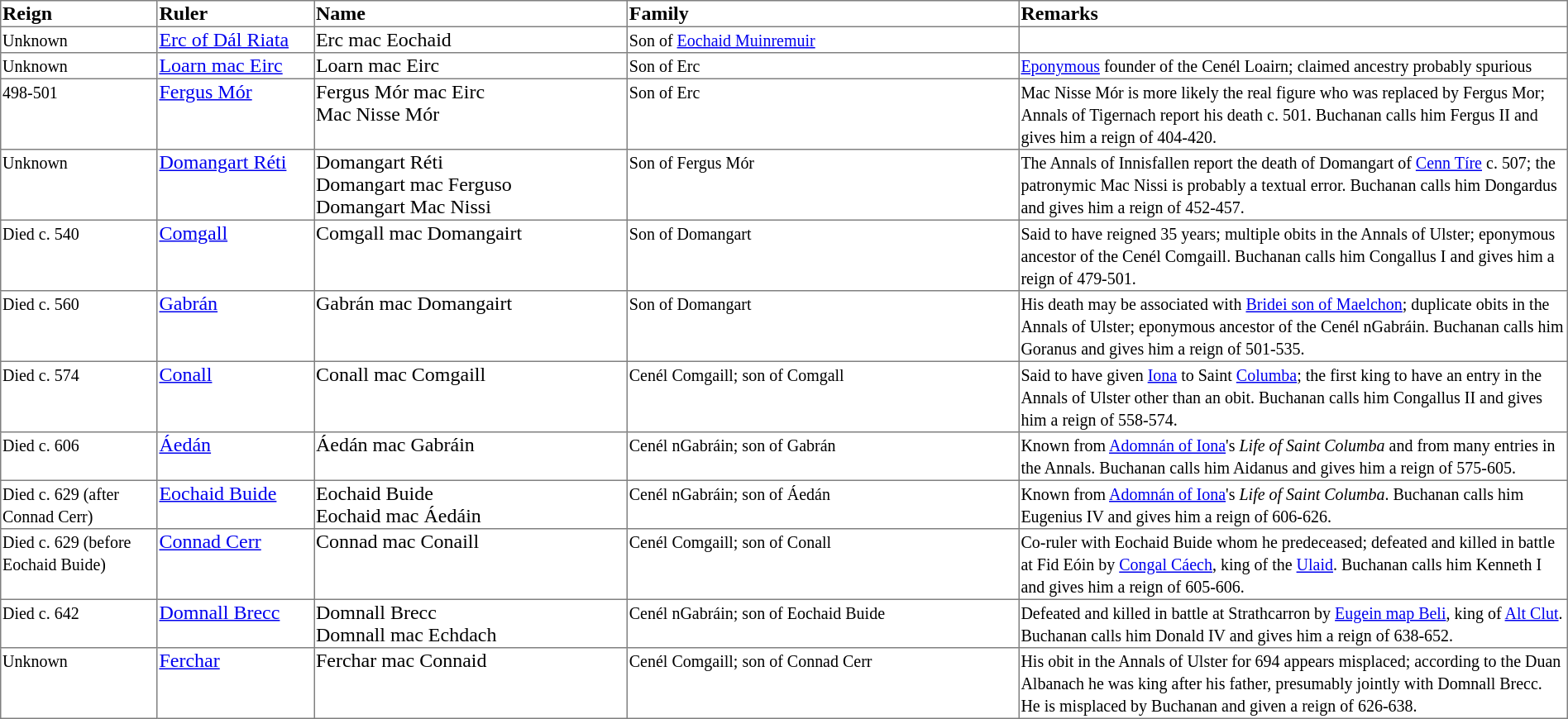<table border=1 style="border-collapse: collapse">
<tr align=left>
<th width="10%">Reign</th>
<th width="10%">Ruler</th>
<th width="20%">Name</th>
<th width="25%">Family</th>
<th width="35%">Remarks</th>
</tr>
<tr valign=top>
<td><small>Unknown</small></td>
<td><a href='#'>Erc of Dál Riata</a></td>
<td>Erc mac Eochaid</td>
<td><small>Son of <a href='#'>Eochaid Muinremuir</a></small></td>
<td><small> </small></td>
</tr>
<tr valign=top>
<td><small>Unknown</small></td>
<td><a href='#'>Loarn mac Eirc</a></td>
<td>Loarn mac Eirc</td>
<td><small>Son of Erc</small></td>
<td><small><a href='#'>Eponymous</a> founder of the Cenél Loairn; claimed ancestry probably spurious</small></td>
</tr>
<tr valign=top>
<td><small>498-501</small></td>
<td><a href='#'>Fergus Mór</a></td>
<td>Fergus Mór mac Eirc<br>Mac Nisse Mór</td>
<td><small>Son of Erc</small></td>
<td><small>Mac Nisse Mór is more likely the real figure who was replaced by Fergus Mor; Annals of Tigernach report his death c. 501.  Buchanan calls him Fergus II and gives him a reign of 404-420.</small></td>
</tr>
<tr valign=top>
<td><small>Unknown</small></td>
<td><a href='#'>Domangart Réti</a></td>
<td>Domangart Réti<br>Domangart mac Ferguso<br>Domangart Mac Nissi</td>
<td><small>Son of Fergus Mór</small></td>
<td><small>The Annals of Innisfallen report the death of Domangart of <a href='#'>Cenn Tíre</a> c. 507; the patronymic Mac Nissi is probably a textual error.  Buchanan calls him Dongardus and gives him a reign of 452-457.</small></td>
</tr>
<tr valign=top>
<td><small>Died c. 540</small></td>
<td><a href='#'>Comgall</a></td>
<td>Comgall mac Domangairt</td>
<td><small>Son of Domangart</small></td>
<td><small>Said to have reigned 35 years; multiple obits in the Annals of Ulster; eponymous ancestor of the Cenél Comgaill.  Buchanan calls him Congallus I and gives him a reign of 479-501.</small></td>
</tr>
<tr valign=top>
<td><small>Died c. 560</small></td>
<td><a href='#'>Gabrán</a></td>
<td>Gabrán mac Domangairt</td>
<td><small>Son of Domangart</small></td>
<td><small>His death may be associated with <a href='#'>Bridei son of Maelchon</a>; duplicate obits in the Annals of Ulster; eponymous ancestor of the Cenél nGabráin.  Buchanan calls him Goranus and gives him a reign of 501-535.</small></td>
</tr>
<tr valign=top>
<td><small>Died c. 574</small></td>
<td><a href='#'>Conall</a></td>
<td>Conall mac Comgaill</td>
<td><small>Cenél Comgaill; son of Comgall</small></td>
<td><small>Said to have given <a href='#'>Iona</a> to Saint <a href='#'>Columba</a>; the first king to have an entry in the Annals of Ulster other than an obit.  Buchanan calls him Congallus II and gives him a reign of 558-574.</small></td>
</tr>
<tr valign=top>
<td><small>Died c. 606</small></td>
<td><a href='#'>Áedán</a></td>
<td>Áedán mac Gabráin</td>
<td><small>Cenél nGabráin; son of Gabrán</small></td>
<td><small>Known from <a href='#'>Adomnán of Iona</a>'s <em>Life of Saint Columba</em> and from many entries in the Annals.  Buchanan calls him Aidanus and gives him a reign of 575-605.</small></td>
</tr>
<tr valign=top>
<td><small>Died c. 629 (after Connad Cerr)</small></td>
<td><a href='#'>Eochaid Buide</a></td>
<td>Eochaid Buide<br>Eochaid mac Áedáin</td>
<td><small>Cenél nGabráin; son of Áedán</small></td>
<td><small>Known from <a href='#'>Adomnán of Iona</a>'s <em>Life of Saint Columba</em>.  Buchanan calls him Eugenius IV and gives him a reign of 606-626.</small></td>
</tr>
<tr valign=top>
<td><small>Died c. 629 (before Eochaid Buide)</small></td>
<td><a href='#'>Connad Cerr</a></td>
<td>Connad mac Conaill</td>
<td><small>Cenél Comgaill; son of Conall</small></td>
<td><small>Co-ruler with Eochaid Buide whom he predeceased; defeated and killed in battle at Fid Eóin by <a href='#'>Congal Cáech</a>, king of the <a href='#'>Ulaid</a>.  Buchanan calls him Kenneth I and gives him a reign of 605-606.</small></td>
</tr>
<tr valign=top>
<td><small>Died c. 642</small></td>
<td><a href='#'>Domnall Brecc</a></td>
<td>Domnall Brecc<br>Domnall mac Echdach</td>
<td><small>Cenél nGabráin; son of Eochaid Buide</small></td>
<td><small>Defeated and killed in battle at Strathcarron by <a href='#'>Eugein map Beli</a>, king of <a href='#'>Alt Clut</a>.  Buchanan calls him Donald IV and gives him a reign of 638-652.</small></td>
</tr>
<tr valign=top>
<td><small>Unknown</small></td>
<td><a href='#'>Ferchar</a></td>
<td>Ferchar mac Connaid</td>
<td><small>Cenél Comgaill; son of Connad Cerr</small></td>
<td><small>His obit in the Annals of Ulster for 694 appears misplaced; according to the Duan Albanach he was king after his father, presumably jointly with Domnall Brecc.  He is misplaced by Buchanan and given a reign of 626-638.</small></td>
</tr>
</table>
